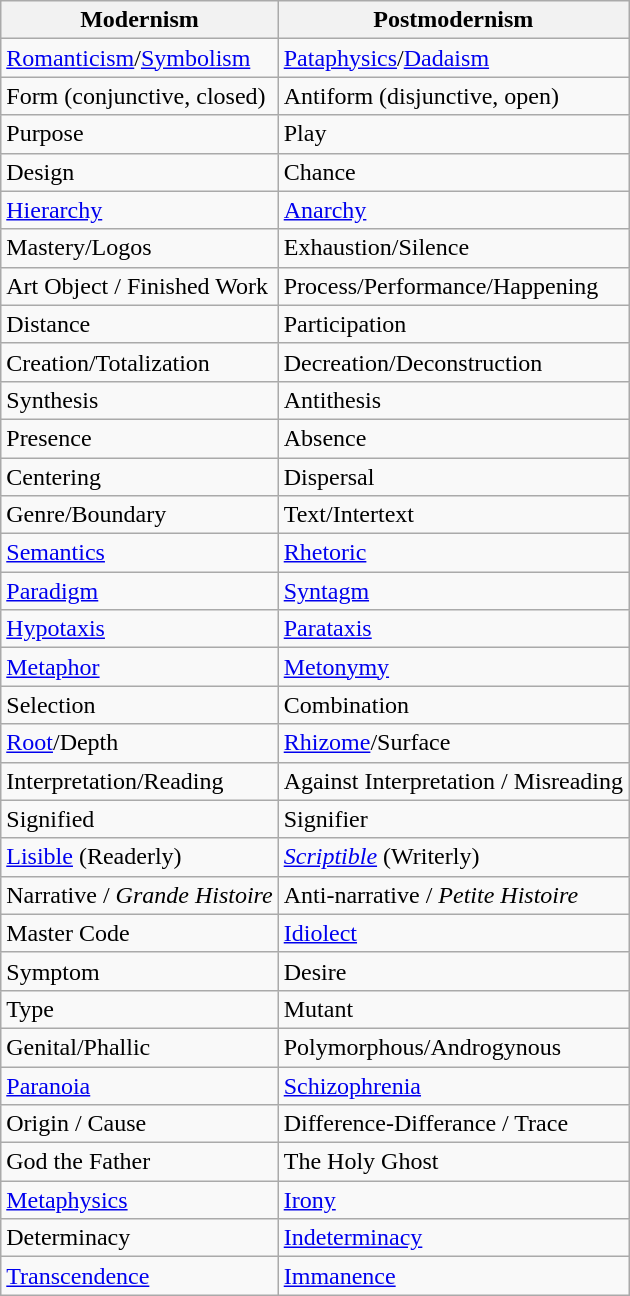<table class="wikitable">
<tr>
<th>Modernism</th>
<th>Postmodernism</th>
</tr>
<tr>
<td><a href='#'>Romanticism</a>/<a href='#'>Symbolism</a></td>
<td><a href='#'>Pataphysics</a>/<a href='#'>Dadaism</a></td>
</tr>
<tr>
<td>Form (conjunctive, closed)</td>
<td>Antiform (disjunctive, open)</td>
</tr>
<tr>
<td>Purpose</td>
<td>Play</td>
</tr>
<tr>
<td>Design</td>
<td>Chance</td>
</tr>
<tr>
<td><a href='#'>Hierarchy</a></td>
<td><a href='#'>Anarchy</a></td>
</tr>
<tr>
<td>Mastery/Logos</td>
<td>Exhaustion/Silence</td>
</tr>
<tr>
<td>Art Object / Finished Work</td>
<td>Process/Performance/Happening</td>
</tr>
<tr>
<td>Distance</td>
<td>Participation</td>
</tr>
<tr>
<td>Creation/Totalization</td>
<td>Decreation/Deconstruction</td>
</tr>
<tr>
<td>Synthesis</td>
<td>Antithesis</td>
</tr>
<tr>
<td>Presence</td>
<td>Absence</td>
</tr>
<tr>
<td>Centering</td>
<td>Dispersal</td>
</tr>
<tr>
<td>Genre/Boundary</td>
<td>Text/Intertext</td>
</tr>
<tr>
<td><a href='#'>Semantics</a></td>
<td><a href='#'>Rhetoric</a></td>
</tr>
<tr>
<td><a href='#'>Paradigm</a></td>
<td><a href='#'>Syntagm</a></td>
</tr>
<tr>
<td><a href='#'>Hypotaxis</a></td>
<td><a href='#'>Parataxis</a></td>
</tr>
<tr>
<td><a href='#'>Metaphor</a></td>
<td><a href='#'>Metonymy</a></td>
</tr>
<tr>
<td>Selection</td>
<td>Combination</td>
</tr>
<tr>
<td><a href='#'>Root</a>/Depth</td>
<td><a href='#'>Rhizome</a>/Surface</td>
</tr>
<tr>
<td>Interpretation/Reading</td>
<td>Against Interpretation / Misreading</td>
</tr>
<tr>
<td>Signified</td>
<td>Signifier</td>
</tr>
<tr>
<td><a href='#'>Lisible</a> (Readerly)</td>
<td><em><a href='#'>Scriptible</a></em> (Writerly)</td>
</tr>
<tr>
<td>Narrative / <em>Grande Histoire</em></td>
<td>Anti-narrative / <em>Petite Histoire</em></td>
</tr>
<tr>
<td>Master Code</td>
<td><a href='#'>Idiolect</a></td>
</tr>
<tr>
<td>Symptom</td>
<td>Desire</td>
</tr>
<tr>
<td>Type</td>
<td>Mutant</td>
</tr>
<tr>
<td>Genital/Phallic</td>
<td>Polymorphous/Androgynous</td>
</tr>
<tr>
<td><a href='#'>Paranoia</a></td>
<td><a href='#'>Schizophrenia</a></td>
</tr>
<tr>
<td>Origin / Cause</td>
<td>Difference-Differance / Trace</td>
</tr>
<tr>
<td>God the Father</td>
<td>The Holy Ghost</td>
</tr>
<tr>
<td><a href='#'>Metaphysics</a></td>
<td><a href='#'>Irony</a></td>
</tr>
<tr>
<td>Determinacy</td>
<td><a href='#'>Indeterminacy</a></td>
</tr>
<tr>
<td><a href='#'>Transcendence</a></td>
<td><a href='#'>Immanence</a></td>
</tr>
</table>
